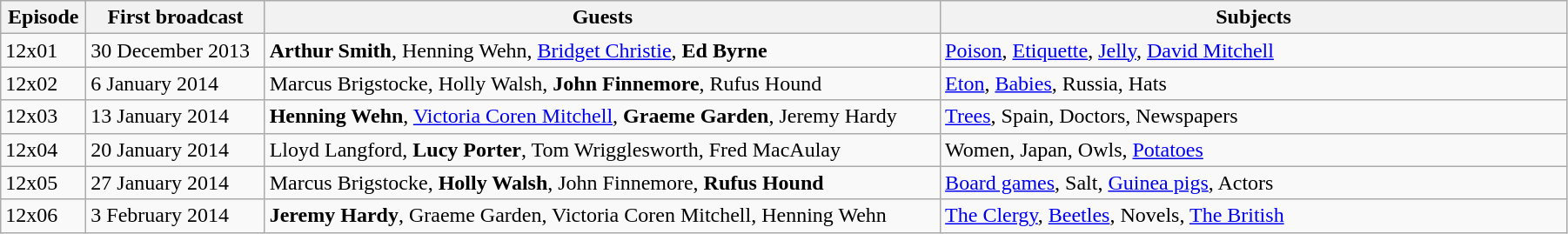<table class="wikitable" style="width:95%;">
<tr>
<th>Episode</th>
<th>First broadcast</th>
<th>Guests</th>
<th style="width:40%;">Subjects</th>
</tr>
<tr>
<td>12x01</td>
<td>30 December 2013</td>
<td><strong>Arthur Smith</strong>, Henning Wehn, <a href='#'>Bridget Christie</a>, <strong>Ed Byrne</strong></td>
<td><a href='#'>Poison</a>, <a href='#'>Etiquette</a>, <a href='#'>Jelly</a>, <a href='#'>David Mitchell</a></td>
</tr>
<tr>
<td>12x02</td>
<td>6 January 2014</td>
<td>Marcus Brigstocke, Holly Walsh, <strong>John Finnemore</strong>, Rufus Hound</td>
<td><a href='#'>Eton</a>, <a href='#'>Babies</a>, Russia, Hats</td>
</tr>
<tr>
<td>12x03</td>
<td>13 January 2014</td>
<td><strong>Henning Wehn</strong>, <a href='#'>Victoria Coren Mitchell</a>, <strong>Graeme Garden</strong>, Jeremy Hardy</td>
<td><a href='#'>Trees</a>, Spain, Doctors, Newspapers</td>
</tr>
<tr>
<td>12x04</td>
<td>20 January 2014</td>
<td>Lloyd Langford, <strong>Lucy Porter</strong>, Tom Wrigglesworth, Fred MacAulay</td>
<td>Women, Japan, Owls, <a href='#'>Potatoes</a></td>
</tr>
<tr>
<td>12x05</td>
<td>27 January 2014</td>
<td>Marcus Brigstocke, <strong>Holly Walsh</strong>, John Finnemore, <strong>Rufus Hound</strong></td>
<td><a href='#'>Board games</a>, Salt, <a href='#'>Guinea pigs</a>, Actors</td>
</tr>
<tr>
<td>12x06</td>
<td>3 February 2014</td>
<td><strong>Jeremy Hardy</strong>, Graeme Garden, Victoria Coren Mitchell, Henning Wehn</td>
<td><a href='#'>The Clergy</a>, <a href='#'>Beetles</a>, Novels, <a href='#'>The British</a></td>
</tr>
</table>
